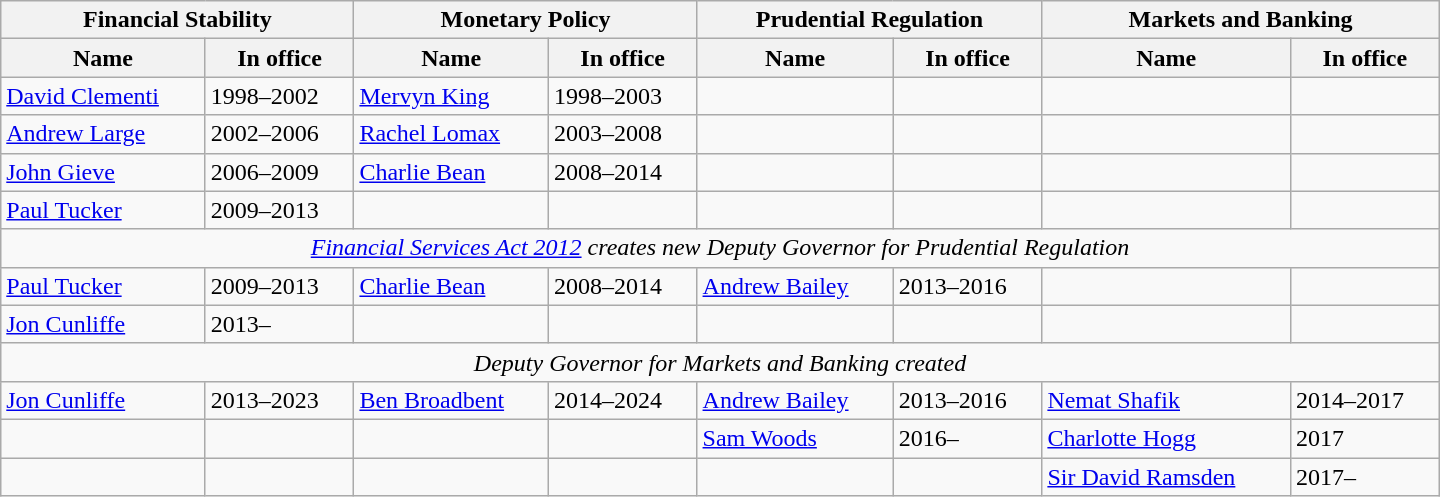<table class="wikitable" style="width:60em;">
<tr>
<th colspan="2">Financial Stability</th>
<th colspan="2">Monetary Policy</th>
<th colspan="2">Prudential Regulation</th>
<th colspan="2">Markets and Banking</th>
</tr>
<tr>
<th>Name</th>
<th>In office</th>
<th>Name</th>
<th>In office</th>
<th>Name</th>
<th>In office</th>
<th>Name</th>
<th>In office</th>
</tr>
<tr>
<td><a href='#'>David Clementi</a></td>
<td>1998–2002</td>
<td><a href='#'>Mervyn King</a></td>
<td>1998–2003</td>
<td></td>
<td></td>
<td></td>
<td></td>
</tr>
<tr>
<td><a href='#'>Andrew Large</a></td>
<td>2002–2006</td>
<td><a href='#'>Rachel Lomax</a></td>
<td>2003–2008</td>
<td></td>
<td></td>
<td></td>
<td></td>
</tr>
<tr>
<td><a href='#'>John Gieve</a></td>
<td>2006–2009</td>
<td><a href='#'>Charlie Bean</a></td>
<td>2008–2014</td>
<td></td>
<td></td>
<td></td>
<td></td>
</tr>
<tr>
<td><a href='#'>Paul Tucker</a></td>
<td>2009–2013</td>
<td></td>
<td></td>
<td></td>
<td></td>
<td></td>
<td></td>
</tr>
<tr>
<td colspan="8" align="center"><em><a href='#'>Financial Services Act 2012</a> creates new Deputy Governor for Prudential Regulation</em></td>
</tr>
<tr>
<td><a href='#'>Paul Tucker</a></td>
<td>2009–2013</td>
<td><a href='#'>Charlie Bean</a></td>
<td>2008–2014</td>
<td><a href='#'>Andrew Bailey</a></td>
<td>2013–2016</td>
<td></td>
<td></td>
</tr>
<tr>
<td><a href='#'>Jon Cunliffe</a></td>
<td>2013–</td>
<td></td>
<td></td>
<td></td>
<td></td>
<td></td>
<td></td>
</tr>
<tr>
<td colspan="8" align="center"><em>Deputy Governor for Markets and Banking created</em></td>
</tr>
<tr>
<td><a href='#'>Jon Cunliffe</a></td>
<td>2013–2023</td>
<td><a href='#'>Ben Broadbent</a></td>
<td>2014–2024</td>
<td><a href='#'>Andrew Bailey</a></td>
<td>2013–2016</td>
<td><a href='#'>Nemat Shafik</a></td>
<td>2014–2017</td>
</tr>
<tr>
<td></td>
<td></td>
<td></td>
<td></td>
<td><a href='#'>Sam Woods</a></td>
<td>2016–</td>
<td><a href='#'>Charlotte Hogg</a></td>
<td>2017</td>
</tr>
<tr>
<td></td>
<td></td>
<td></td>
<td></td>
<td></td>
<td></td>
<td><a href='#'>Sir David Ramsden</a></td>
<td>2017–</td>
</tr>
</table>
